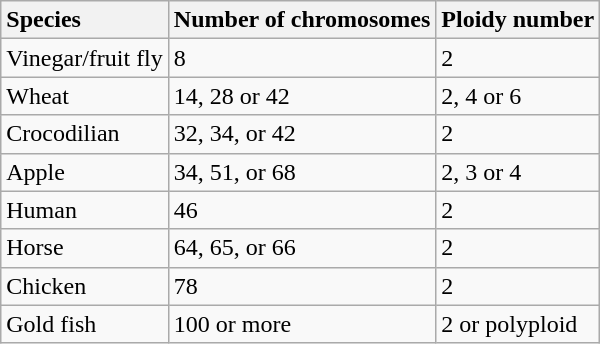<table class="wikitable">
<tr>
<th style="text-align:left">Species</th>
<th style="text-align:left">Number of chromosomes</th>
<th style="text-align:left">Ploidy number</th>
</tr>
<tr>
<td>Vinegar/fruit fly</td>
<td>8</td>
<td>2</td>
</tr>
<tr>
<td>Wheat</td>
<td>14, 28 or 42</td>
<td>2, 4 or 6</td>
</tr>
<tr>
<td>Crocodilian</td>
<td>32, 34, or 42</td>
<td>2</td>
</tr>
<tr>
<td>Apple</td>
<td>34, 51, or 68</td>
<td>2, 3 or 4</td>
</tr>
<tr>
<td>Human</td>
<td>46</td>
<td>2</td>
</tr>
<tr>
<td>Horse</td>
<td>64, 65, or 66</td>
<td>2</td>
</tr>
<tr>
<td>Chicken</td>
<td>78</td>
<td>2</td>
</tr>
<tr>
<td>Gold fish</td>
<td>100 or more</td>
<td>2 or polyploid</td>
</tr>
</table>
